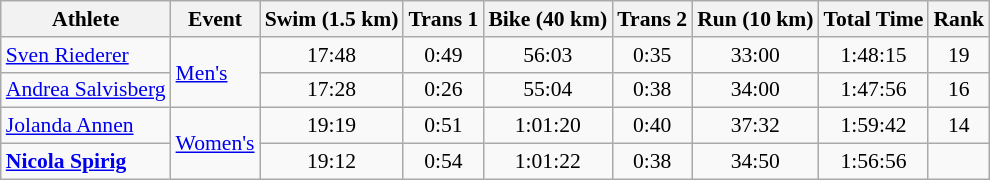<table class="wikitable" style="font-size:90%">
<tr>
<th>Athlete</th>
<th>Event</th>
<th>Swim (1.5 km)</th>
<th>Trans 1</th>
<th>Bike (40 km)</th>
<th>Trans 2</th>
<th>Run (10 km)</th>
<th>Total Time</th>
<th>Rank</th>
</tr>
<tr align=center>
<td align=left><a href='#'>Sven Riederer</a></td>
<td align=left rowspan=2><a href='#'>Men's</a></td>
<td>17:48</td>
<td>0:49</td>
<td>56:03</td>
<td>0:35</td>
<td>33:00</td>
<td>1:48:15</td>
<td>19</td>
</tr>
<tr align=center>
<td align=left><a href='#'>Andrea Salvisberg</a></td>
<td>17:28</td>
<td>0:26</td>
<td>55:04</td>
<td>0:38</td>
<td>34:00</td>
<td>1:47:56</td>
<td>16</td>
</tr>
<tr align=center>
<td align=left><a href='#'>Jolanda Annen</a></td>
<td align=left rowspan=2><a href='#'>Women's</a></td>
<td>19:19</td>
<td>0:51</td>
<td>1:01:20</td>
<td>0:40</td>
<td>37:32</td>
<td>1:59:42</td>
<td>14</td>
</tr>
<tr align=center>
<td align=left><strong><a href='#'>Nicola Spirig</a></strong></td>
<td>19:12</td>
<td>0:54</td>
<td>1:01:22</td>
<td>0:38</td>
<td>34:50</td>
<td>1:56:56</td>
<td></td>
</tr>
</table>
